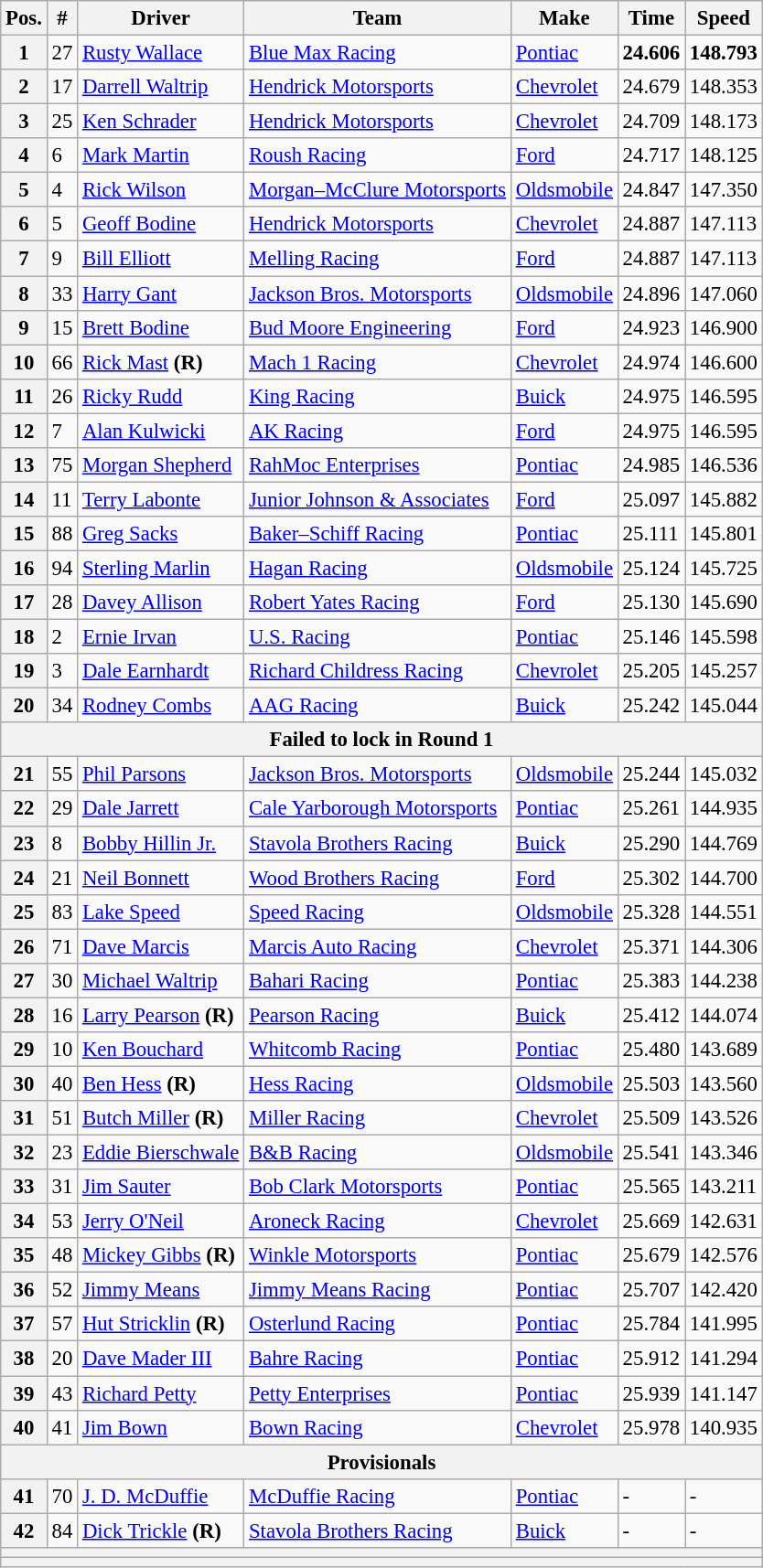<table class="wikitable" style="font-size:95%">
<tr>
<th>Pos.</th>
<th>#</th>
<th>Driver</th>
<th>Team</th>
<th>Make</th>
<th>Time</th>
<th>Speed</th>
</tr>
<tr>
<th>1</th>
<td>27</td>
<td><a href='#'>Rusty Wallace</a></td>
<td><a href='#'>Blue Max Racing</a></td>
<td><a href='#'>Pontiac</a></td>
<td><strong>24.606</strong></td>
<td><strong>148.793</strong></td>
</tr>
<tr>
<th>2</th>
<td>17</td>
<td><a href='#'>Darrell Waltrip</a></td>
<td><a href='#'>Hendrick Motorsports</a></td>
<td><a href='#'>Chevrolet</a></td>
<td>24.679</td>
<td>148.353</td>
</tr>
<tr>
<th>3</th>
<td>25</td>
<td><a href='#'>Ken Schrader</a></td>
<td><a href='#'>Hendrick Motorsports</a></td>
<td><a href='#'>Chevrolet</a></td>
<td>24.709</td>
<td>148.173</td>
</tr>
<tr>
<th>4</th>
<td>6</td>
<td><a href='#'>Mark Martin</a></td>
<td><a href='#'>Roush Racing</a></td>
<td><a href='#'>Ford</a></td>
<td>24.717</td>
<td>148.125</td>
</tr>
<tr>
<th>5</th>
<td>4</td>
<td><a href='#'>Rick Wilson</a></td>
<td><a href='#'>Morgan–McClure Motorsports</a></td>
<td><a href='#'>Oldsmobile</a></td>
<td>24.847</td>
<td>147.350</td>
</tr>
<tr>
<th>6</th>
<td>5</td>
<td><a href='#'>Geoff Bodine</a></td>
<td><a href='#'>Hendrick Motorsports</a></td>
<td><a href='#'>Chevrolet</a></td>
<td>24.887</td>
<td>147.113</td>
</tr>
<tr>
<th>7</th>
<td>9</td>
<td><a href='#'>Bill Elliott</a></td>
<td><a href='#'>Melling Racing</a></td>
<td><a href='#'>Ford</a></td>
<td>24.887</td>
<td>147.113</td>
</tr>
<tr>
<th>8</th>
<td>33</td>
<td><a href='#'>Harry Gant</a></td>
<td><a href='#'>Jackson Bros. Motorsports</a></td>
<td><a href='#'>Oldsmobile</a></td>
<td>24.896</td>
<td>147.060</td>
</tr>
<tr>
<th>9</th>
<td>15</td>
<td><a href='#'>Brett Bodine</a></td>
<td><a href='#'>Bud Moore Engineering</a></td>
<td><a href='#'>Ford</a></td>
<td>24.923</td>
<td>146.900</td>
</tr>
<tr>
<th>10</th>
<td>66</td>
<td><a href='#'>Rick Mast</a> <strong>(R)</strong></td>
<td><a href='#'>Mach 1 Racing</a></td>
<td><a href='#'>Chevrolet</a></td>
<td>24.974</td>
<td>146.600</td>
</tr>
<tr>
<th>11</th>
<td>26</td>
<td><a href='#'>Ricky Rudd</a></td>
<td><a href='#'>King Racing</a></td>
<td><a href='#'>Buick</a></td>
<td>24.975</td>
<td>146.595</td>
</tr>
<tr>
<th>12</th>
<td>7</td>
<td><a href='#'>Alan Kulwicki</a></td>
<td><a href='#'>AK Racing</a></td>
<td><a href='#'>Ford</a></td>
<td>24.975</td>
<td>146.595</td>
</tr>
<tr>
<th>13</th>
<td>75</td>
<td><a href='#'>Morgan Shepherd</a></td>
<td><a href='#'>RahMoc Enterprises</a></td>
<td><a href='#'>Pontiac</a></td>
<td>24.985</td>
<td>146.536</td>
</tr>
<tr>
<th>14</th>
<td>11</td>
<td><a href='#'>Terry Labonte</a></td>
<td><a href='#'>Junior Johnson & Associates</a></td>
<td><a href='#'>Ford</a></td>
<td>25.097</td>
<td>145.882</td>
</tr>
<tr>
<th>15</th>
<td>88</td>
<td><a href='#'>Greg Sacks</a></td>
<td><a href='#'>Baker–Schiff Racing</a></td>
<td><a href='#'>Pontiac</a></td>
<td>25.111</td>
<td>145.801</td>
</tr>
<tr>
<th>16</th>
<td>94</td>
<td><a href='#'>Sterling Marlin</a></td>
<td><a href='#'>Hagan Racing</a></td>
<td><a href='#'>Oldsmobile</a></td>
<td>25.124</td>
<td>145.725</td>
</tr>
<tr>
<th>17</th>
<td>28</td>
<td><a href='#'>Davey Allison</a></td>
<td><a href='#'>Robert Yates Racing</a></td>
<td><a href='#'>Ford</a></td>
<td>25.130</td>
<td>145.690</td>
</tr>
<tr>
<th>18</th>
<td>2</td>
<td><a href='#'>Ernie Irvan</a></td>
<td><a href='#'>U.S. Racing</a></td>
<td><a href='#'>Pontiac</a></td>
<td>25.146</td>
<td>145.598</td>
</tr>
<tr>
<th>19</th>
<td>3</td>
<td><a href='#'>Dale Earnhardt</a></td>
<td><a href='#'>Richard Childress Racing</a></td>
<td><a href='#'>Chevrolet</a></td>
<td>25.205</td>
<td>145.257</td>
</tr>
<tr>
<th>20</th>
<td>34</td>
<td><a href='#'>Rodney Combs</a></td>
<td><a href='#'>AAG Racing</a></td>
<td><a href='#'>Buick</a></td>
<td>25.242</td>
<td>145.044</td>
</tr>
<tr>
<th colspan="7">Failed to lock in Round 1</th>
</tr>
<tr>
<th>21</th>
<td>55</td>
<td><a href='#'>Phil Parsons</a></td>
<td><a href='#'>Jackson Bros. Motorsports</a></td>
<td><a href='#'>Oldsmobile</a></td>
<td>25.244</td>
<td>145.032</td>
</tr>
<tr>
<th>22</th>
<td>29</td>
<td><a href='#'>Dale Jarrett</a></td>
<td><a href='#'>Cale Yarborough Motorsports</a></td>
<td><a href='#'>Pontiac</a></td>
<td>25.261</td>
<td>144.935</td>
</tr>
<tr>
<th>23</th>
<td>8</td>
<td><a href='#'>Bobby Hillin Jr.</a></td>
<td><a href='#'>Stavola Brothers Racing</a></td>
<td><a href='#'>Buick</a></td>
<td>25.290</td>
<td>144.769</td>
</tr>
<tr>
<th>24</th>
<td>21</td>
<td><a href='#'>Neil Bonnett</a></td>
<td><a href='#'>Wood Brothers Racing</a></td>
<td><a href='#'>Ford</a></td>
<td>25.302</td>
<td>144.700</td>
</tr>
<tr>
<th>25</th>
<td>83</td>
<td><a href='#'>Lake Speed</a></td>
<td><a href='#'>Speed Racing</a></td>
<td><a href='#'>Oldsmobile</a></td>
<td>25.328</td>
<td>144.551</td>
</tr>
<tr>
<th>26</th>
<td>71</td>
<td><a href='#'>Dave Marcis</a></td>
<td><a href='#'>Marcis Auto Racing</a></td>
<td><a href='#'>Chevrolet</a></td>
<td>25.371</td>
<td>144.306</td>
</tr>
<tr>
<th>27</th>
<td>30</td>
<td><a href='#'>Michael Waltrip</a></td>
<td><a href='#'>Bahari Racing</a></td>
<td><a href='#'>Pontiac</a></td>
<td>25.383</td>
<td>144.238</td>
</tr>
<tr>
<th>28</th>
<td>16</td>
<td><a href='#'>Larry Pearson</a> <strong>(R)</strong></td>
<td><a href='#'>Pearson Racing</a></td>
<td><a href='#'>Buick</a></td>
<td>25.412</td>
<td>144.074</td>
</tr>
<tr>
<th>29</th>
<td>10</td>
<td><a href='#'>Ken Bouchard</a></td>
<td><a href='#'>Whitcomb Racing</a></td>
<td><a href='#'>Pontiac</a></td>
<td>25.480</td>
<td>143.689</td>
</tr>
<tr>
<th>30</th>
<td>40</td>
<td><a href='#'>Ben Hess</a> <strong>(R)</strong></td>
<td><a href='#'>Hess Racing</a></td>
<td><a href='#'>Oldsmobile</a></td>
<td>25.503</td>
<td>143.560</td>
</tr>
<tr>
<th>31</th>
<td>51</td>
<td><a href='#'>Butch Miller</a> <strong>(R)</strong></td>
<td><a href='#'>Miller Racing</a></td>
<td><a href='#'>Chevrolet</a></td>
<td>25.509</td>
<td>143.526</td>
</tr>
<tr>
<th>32</th>
<td>23</td>
<td><a href='#'>Eddie Bierschwale</a></td>
<td><a href='#'>B&B Racing</a></td>
<td><a href='#'>Oldsmobile</a></td>
<td>25.541</td>
<td>143.346</td>
</tr>
<tr>
<th>33</th>
<td>31</td>
<td><a href='#'>Jim Sauter</a></td>
<td><a href='#'>Bob Clark Motorsports</a></td>
<td><a href='#'>Pontiac</a></td>
<td>25.565</td>
<td>143.211</td>
</tr>
<tr>
<th>34</th>
<td>53</td>
<td><a href='#'>Jerry O'Neil</a></td>
<td><a href='#'>Aroneck Racing</a></td>
<td><a href='#'>Chevrolet</a></td>
<td>25.669</td>
<td>142.631</td>
</tr>
<tr>
<th>35</th>
<td>48</td>
<td><a href='#'>Mickey Gibbs</a> <strong>(R)</strong></td>
<td><a href='#'>Winkle Motorsports</a></td>
<td><a href='#'>Pontiac</a></td>
<td>25.679</td>
<td>142.576</td>
</tr>
<tr>
<th>36</th>
<td>52</td>
<td><a href='#'>Jimmy Means</a></td>
<td><a href='#'>Jimmy Means Racing</a></td>
<td><a href='#'>Pontiac</a></td>
<td>25.707</td>
<td>142.420</td>
</tr>
<tr>
<th>37</th>
<td>57</td>
<td><a href='#'>Hut Stricklin</a> <strong>(R)</strong></td>
<td><a href='#'>Osterlund Racing</a></td>
<td><a href='#'>Pontiac</a></td>
<td>25.784</td>
<td>141.995</td>
</tr>
<tr>
<th>38</th>
<td>20</td>
<td><a href='#'>Dave Mader III</a></td>
<td><a href='#'>Bahre Racing</a></td>
<td><a href='#'>Pontiac</a></td>
<td>25.912</td>
<td>141.294</td>
</tr>
<tr>
<th>39</th>
<td>43</td>
<td><a href='#'>Richard Petty</a></td>
<td><a href='#'>Petty Enterprises</a></td>
<td><a href='#'>Pontiac</a></td>
<td>25.939</td>
<td>141.147</td>
</tr>
<tr>
<th>40</th>
<td>41</td>
<td><a href='#'>Jim Bown</a></td>
<td><a href='#'>Bown Racing</a></td>
<td><a href='#'>Chevrolet</a></td>
<td>25.978</td>
<td>140.935</td>
</tr>
<tr>
<th colspan="7">Provisionals</th>
</tr>
<tr>
<th>41</th>
<td>70</td>
<td><a href='#'>J. D. McDuffie</a></td>
<td><a href='#'>McDuffie Racing</a></td>
<td><a href='#'>Pontiac</a></td>
<td>-</td>
<td>-</td>
</tr>
<tr>
<th>42</th>
<td>84</td>
<td><a href='#'>Dick Trickle</a> <strong>(R)</strong></td>
<td><a href='#'>Stavola Brothers Racing</a></td>
<td><a href='#'>Buick</a></td>
<td>-</td>
<td>-</td>
</tr>
<tr>
<th colspan="7"></th>
</tr>
<tr>
<th colspan="7"></th>
</tr>
</table>
